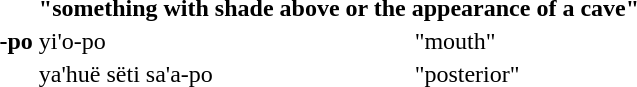<table>
<tr>
<th rowspan="3">-po</th>
<th colspan="3">"something with shade above or the appearance of a cave"</th>
</tr>
<tr>
<td>yi'o-po</td>
<td colspan="1">"mouth"</td>
</tr>
<tr>
<td>ya'huë sëti sa'a-po</td>
<td colspan="1">"posterior"</td>
</tr>
</table>
